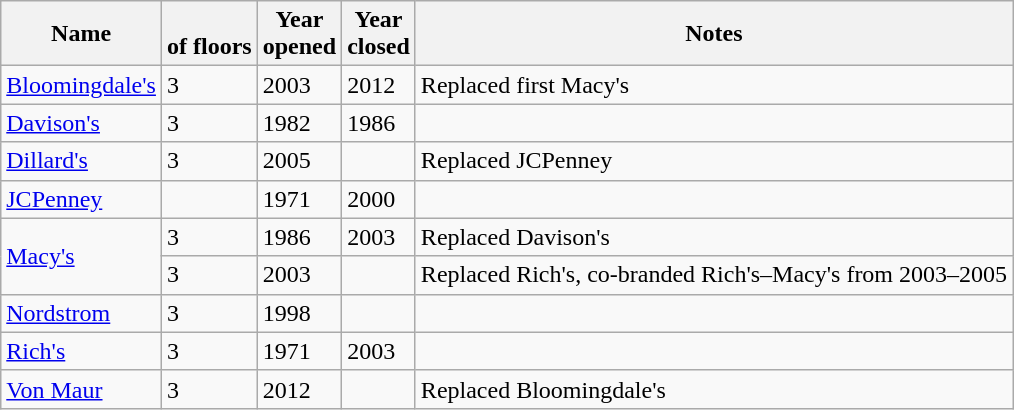<table class="wikitable sortable">
<tr>
<th>Name</th>
<th><br>of floors</th>
<th>Year<br>opened</th>
<th>Year<br>closed</th>
<th class="unsortable">Notes</th>
</tr>
<tr>
<td><a href='#'>Bloomingdale's</a></td>
<td>3</td>
<td>2003</td>
<td>2012</td>
<td>Replaced first Macy's</td>
</tr>
<tr>
<td><a href='#'>Davison's</a></td>
<td>3</td>
<td>1982</td>
<td>1986</td>
<td></td>
</tr>
<tr>
<td><a href='#'>Dillard's</a></td>
<td>3</td>
<td>2005</td>
<td></td>
<td>Replaced JCPenney</td>
</tr>
<tr>
<td><a href='#'>JCPenney</a></td>
<td></td>
<td>1971</td>
<td>2000</td>
<td></td>
</tr>
<tr>
<td rowspan="2"><a href='#'>Macy's</a></td>
<td>3</td>
<td>1986</td>
<td>2003</td>
<td>Replaced Davison's</td>
</tr>
<tr>
<td>3</td>
<td>2003</td>
<td></td>
<td>Replaced Rich's, co-branded Rich's–Macy's from 2003–2005</td>
</tr>
<tr>
<td><a href='#'>Nordstrom</a></td>
<td>3</td>
<td>1998</td>
<td></td>
<td></td>
</tr>
<tr>
<td><a href='#'>Rich's</a></td>
<td>3</td>
<td>1971</td>
<td>2003</td>
<td></td>
</tr>
<tr>
<td><a href='#'>Von Maur</a></td>
<td>3</td>
<td>2012</td>
<td></td>
<td>Replaced Bloomingdale's</td>
</tr>
</table>
